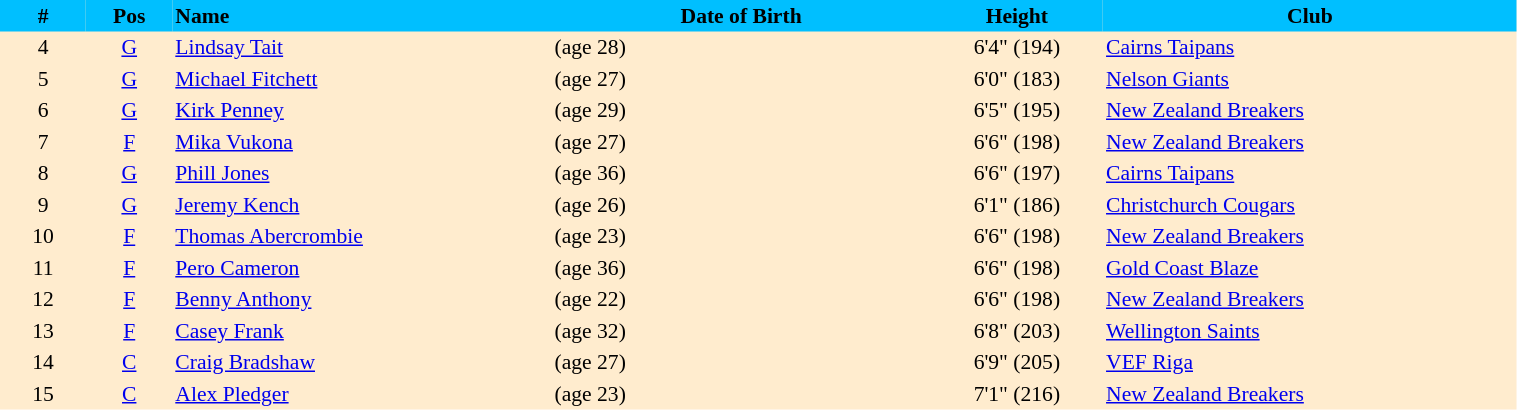<table border=0 cellpadding=2 cellspacing=0  |- bgcolor=#FFECCE style="text-align:center; font-size:90%;" width=80%>
<tr bgcolor=#00BFFF>
<th width=5%>#</th>
<th width=5%>Pos</th>
<th width=22% align=left>Name</th>
<th width=22%>Date of Birth</th>
<th width=10%>Height</th>
<th width=24%>Club</th>
</tr>
<tr>
<td>4</td>
<td><a href='#'>G</a></td>
<td align=left><a href='#'>Lindsay Tait</a></td>
<td align=left> (age 28)</td>
<td>6'4" (194)</td>
<td align=left> <a href='#'>Cairns Taipans</a></td>
</tr>
<tr>
<td>5</td>
<td><a href='#'>G</a></td>
<td align=left><a href='#'>Michael Fitchett</a></td>
<td align=left> (age 27)</td>
<td>6'0" (183)</td>
<td align=left> <a href='#'>Nelson Giants</a></td>
</tr>
<tr>
<td>6</td>
<td><a href='#'>G</a></td>
<td align=left><a href='#'>Kirk Penney</a></td>
<td align=left> (age 29)</td>
<td>6'5" (195)</td>
<td align=left> <a href='#'>New Zealand Breakers</a></td>
</tr>
<tr>
<td>7</td>
<td><a href='#'>F</a></td>
<td align=left><a href='#'>Mika Vukona</a></td>
<td align=left> (age 27)</td>
<td>6'6" (198)</td>
<td align=left> <a href='#'>New Zealand Breakers</a></td>
</tr>
<tr>
<td>8</td>
<td><a href='#'>G</a></td>
<td align=left><a href='#'>Phill Jones</a></td>
<td align=left> (age 36)</td>
<td>6'6" (197)</td>
<td align=left> <a href='#'>Cairns Taipans</a></td>
</tr>
<tr>
<td>9</td>
<td><a href='#'>G</a></td>
<td align=left><a href='#'>Jeremy Kench</a></td>
<td align=left> (age 26)</td>
<td>6'1" (186)</td>
<td align=left> <a href='#'>Christchurch Cougars</a></td>
</tr>
<tr>
<td>10</td>
<td><a href='#'>F</a></td>
<td align=left><a href='#'>Thomas Abercrombie</a></td>
<td align=left> (age 23)</td>
<td>6'6" (198)</td>
<td align=left> <a href='#'>New Zealand Breakers</a></td>
</tr>
<tr>
<td>11</td>
<td><a href='#'>F</a></td>
<td align=left><a href='#'>Pero Cameron</a></td>
<td align=left> (age 36)</td>
<td>6'6" (198)</td>
<td align=left> <a href='#'>Gold Coast Blaze</a></td>
</tr>
<tr>
<td>12</td>
<td><a href='#'>F</a></td>
<td align=left><a href='#'>Benny Anthony</a></td>
<td align=left> (age 22)</td>
<td>6'6" (198)</td>
<td align=left> <a href='#'>New Zealand Breakers</a></td>
</tr>
<tr>
<td>13</td>
<td><a href='#'>F</a></td>
<td align=left><a href='#'>Casey Frank</a></td>
<td align=left> (age 32)</td>
<td>6'8" (203)</td>
<td align=left> <a href='#'>Wellington Saints</a></td>
</tr>
<tr>
<td>14</td>
<td><a href='#'>C</a></td>
<td align=left><a href='#'>Craig Bradshaw</a></td>
<td align=left> (age 27)</td>
<td>6'9" (205)</td>
<td align=left> <a href='#'>VEF Riga</a></td>
</tr>
<tr>
<td>15</td>
<td><a href='#'>C</a></td>
<td align=left><a href='#'>Alex Pledger</a></td>
<td align=left> (age 23)</td>
<td>7'1" (216)</td>
<td align=left> <a href='#'>New Zealand Breakers</a></td>
</tr>
</table>
